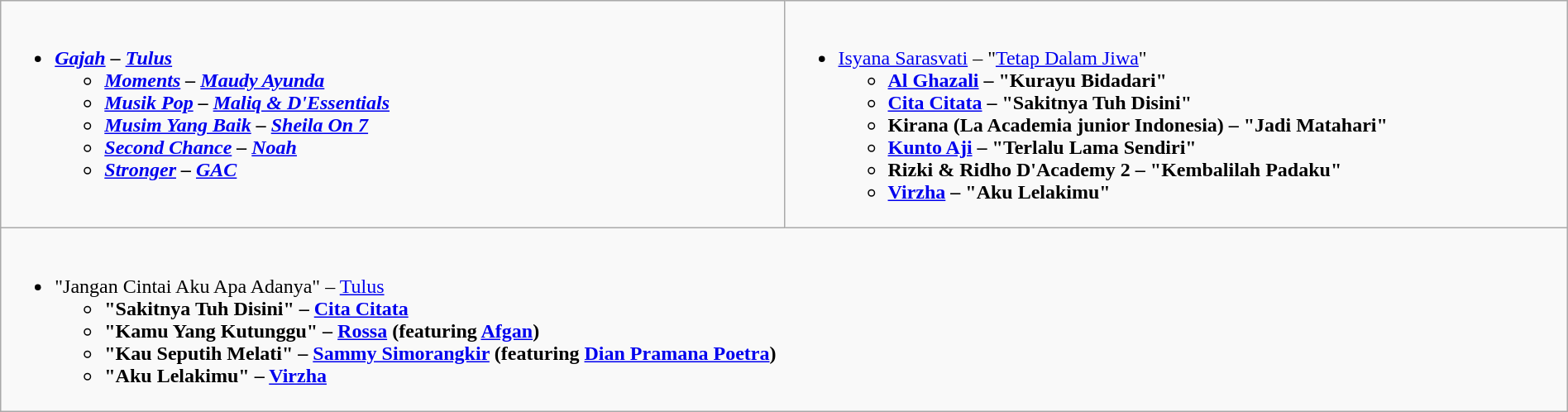<table class="wikitable" style="width:100%">
<tr>
<td valign="top" width="50%"><br><ul><li><strong><em><a href='#'>Gajah</a><em> – <a href='#'>Tulus</a><strong><ul><li></em><a href='#'>Moments</a><em> – <a href='#'>Maudy Ayunda</a></li><li></em><a href='#'>Musik Pop</a><em> – <a href='#'>Maliq & D'Essentials</a></li><li></em><a href='#'>Musim Yang Baik</a><em> – <a href='#'>Sheila On 7</a></li><li></em><a href='#'>Second Chance</a><em> – <a href='#'>Noah</a></li><li></em><a href='#'>Stronger</a><em> – <a href='#'>GAC</a></li></ul></li></ul></td>
<td valign="top" width="50%"><br><ul><li></strong><a href='#'>Isyana Sarasvati</a> – "<a href='#'>Tetap Dalam Jiwa</a>"<strong><ul><li><a href='#'>Al Ghazali</a> – "Kurayu Bidadari"</li><li><a href='#'>Cita Citata</a> – "Sakitnya Tuh Disini"</li><li>Kirana (La Academia junior Indonesia) – "Jadi Matahari"</li><li><a href='#'>Kunto Aji</a> – "Terlalu Lama Sendiri"</li><li>Rizki & Ridho D'Academy 2 – "Kembalilah Padaku"</li><li><a href='#'>Virzha</a> – "Aku Lelakimu"</li></ul></li></ul></td>
</tr>
<tr>
<td valign="top" width="50%" colspan="2"><br><ul><li></strong>"Jangan Cintai Aku Apa Adanya" – <a href='#'>Tulus</a><strong><ul><li>"Sakitnya Tuh Disini" – <a href='#'>Cita Citata</a></li><li>"Kamu Yang Kutunggu" – <a href='#'>Rossa</a> (featuring <a href='#'>Afgan</a>)</li><li>"Kau Seputih Melati" – <a href='#'>Sammy Simorangkir</a> (featuring <a href='#'>Dian Pramana Poetra</a>)</li><li>"Aku Lelakimu" – <a href='#'>Virzha</a></li></ul></li></ul></td>
</tr>
</table>
